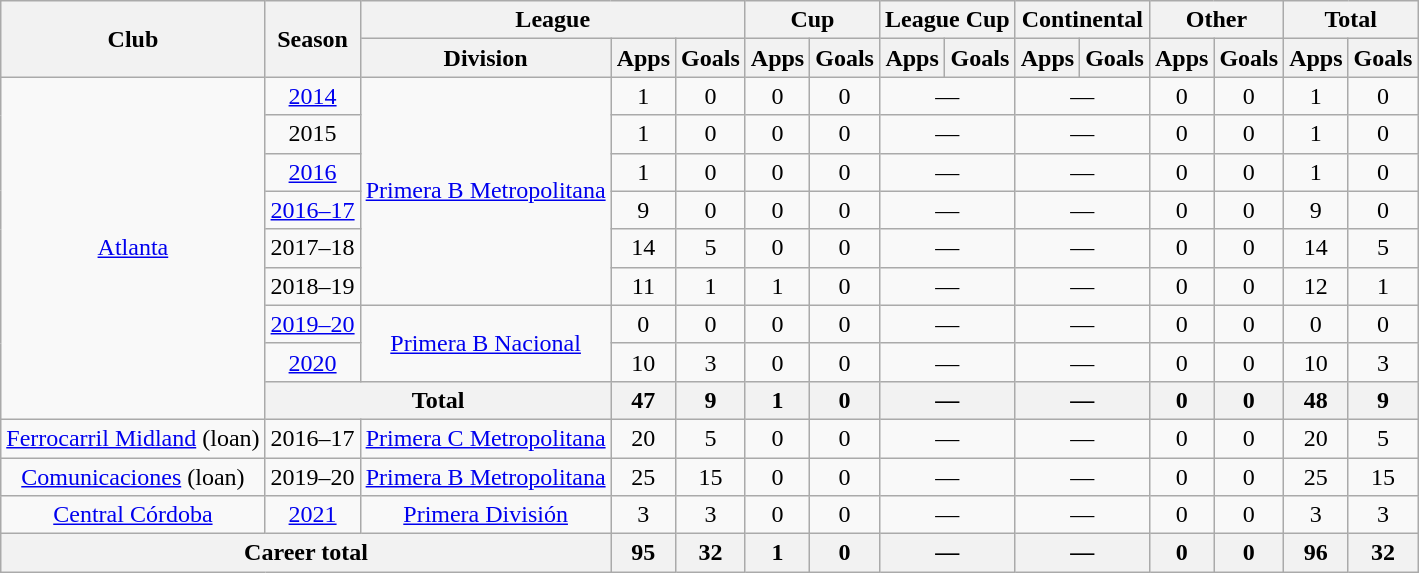<table class="wikitable" style="text-align:center">
<tr>
<th rowspan="2">Club</th>
<th rowspan="2">Season</th>
<th colspan="3">League</th>
<th colspan="2">Cup</th>
<th colspan="2">League Cup</th>
<th colspan="2">Continental</th>
<th colspan="2">Other</th>
<th colspan="2">Total</th>
</tr>
<tr>
<th>Division</th>
<th>Apps</th>
<th>Goals</th>
<th>Apps</th>
<th>Goals</th>
<th>Apps</th>
<th>Goals</th>
<th>Apps</th>
<th>Goals</th>
<th>Apps</th>
<th>Goals</th>
<th>Apps</th>
<th>Goals</th>
</tr>
<tr>
<td rowspan="9"><a href='#'>Atlanta</a></td>
<td><a href='#'>2014</a></td>
<td rowspan="6"><a href='#'>Primera B Metropolitana</a></td>
<td>1</td>
<td>0</td>
<td>0</td>
<td>0</td>
<td colspan="2">—</td>
<td colspan="2">—</td>
<td>0</td>
<td>0</td>
<td>1</td>
<td>0</td>
</tr>
<tr>
<td>2015</td>
<td>1</td>
<td>0</td>
<td>0</td>
<td>0</td>
<td colspan="2">—</td>
<td colspan="2">—</td>
<td>0</td>
<td>0</td>
<td>1</td>
<td>0</td>
</tr>
<tr>
<td><a href='#'>2016</a></td>
<td>1</td>
<td>0</td>
<td>0</td>
<td>0</td>
<td colspan="2">—</td>
<td colspan="2">—</td>
<td>0</td>
<td>0</td>
<td>1</td>
<td>0</td>
</tr>
<tr>
<td><a href='#'>2016–17</a></td>
<td>9</td>
<td>0</td>
<td>0</td>
<td>0</td>
<td colspan="2">—</td>
<td colspan="2">—</td>
<td>0</td>
<td>0</td>
<td>9</td>
<td>0</td>
</tr>
<tr>
<td>2017–18</td>
<td>14</td>
<td>5</td>
<td>0</td>
<td>0</td>
<td colspan="2">—</td>
<td colspan="2">—</td>
<td>0</td>
<td>0</td>
<td>14</td>
<td>5</td>
</tr>
<tr>
<td>2018–19</td>
<td>11</td>
<td>1</td>
<td>1</td>
<td>0</td>
<td colspan="2">—</td>
<td colspan="2">—</td>
<td>0</td>
<td>0</td>
<td>12</td>
<td>1</td>
</tr>
<tr>
<td><a href='#'>2019–20</a></td>
<td rowspan="2"><a href='#'>Primera B Nacional</a></td>
<td>0</td>
<td>0</td>
<td>0</td>
<td>0</td>
<td colspan="2">—</td>
<td colspan="2">—</td>
<td>0</td>
<td>0</td>
<td>0</td>
<td>0</td>
</tr>
<tr>
<td><a href='#'>2020</a></td>
<td>10</td>
<td>3</td>
<td>0</td>
<td>0</td>
<td colspan="2">—</td>
<td colspan="2">—</td>
<td>0</td>
<td>0</td>
<td>10</td>
<td>3</td>
</tr>
<tr>
<th colspan="2">Total</th>
<th>47</th>
<th>9</th>
<th>1</th>
<th>0</th>
<th colspan="2">—</th>
<th colspan="2">—</th>
<th>0</th>
<th>0</th>
<th>48</th>
<th>9</th>
</tr>
<tr>
<td rowspan="1"><a href='#'>Ferrocarril Midland</a> (loan)</td>
<td>2016–17</td>
<td rowspan="1"><a href='#'>Primera C Metropolitana</a></td>
<td>20</td>
<td>5</td>
<td>0</td>
<td>0</td>
<td colspan="2">—</td>
<td colspan="2">—</td>
<td>0</td>
<td>0</td>
<td>20</td>
<td>5</td>
</tr>
<tr>
<td rowspan="1"><a href='#'>Comunicaciones</a> (loan)</td>
<td>2019–20</td>
<td rowspan="1"><a href='#'>Primera B Metropolitana</a></td>
<td>25</td>
<td>15</td>
<td>0</td>
<td>0</td>
<td colspan="2">—</td>
<td colspan="2">—</td>
<td>0</td>
<td>0</td>
<td>25</td>
<td>15</td>
</tr>
<tr>
<td rowspan="1"><a href='#'>Central Córdoba</a></td>
<td><a href='#'>2021</a></td>
<td rowspan="1"><a href='#'>Primera División</a></td>
<td>3</td>
<td>3</td>
<td>0</td>
<td>0</td>
<td colspan="2">—</td>
<td colspan="2">—</td>
<td>0</td>
<td>0</td>
<td>3</td>
<td>3</td>
</tr>
<tr>
<th colspan="3">Career total</th>
<th>95</th>
<th>32</th>
<th>1</th>
<th>0</th>
<th colspan="2">—</th>
<th colspan="2">—</th>
<th>0</th>
<th>0</th>
<th>96</th>
<th>32</th>
</tr>
</table>
